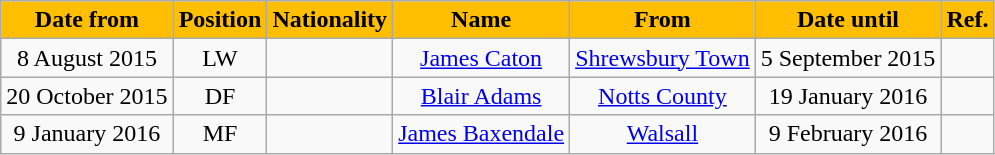<table class="wikitable" style="text-align:center;">
<tr>
<th style="background:#FFBF00; color:#000000;">Date from</th>
<th style="background:#FFBF00; color:#000000;">Position</th>
<th style="background:#FFBF00; color:#000000;">Nationality</th>
<th style="background:#FFBF00; color:#000000;">Name</th>
<th style="background:#FFBF00; color:#000000;">From</th>
<th style="background:#FFBF00; color:#000000;">Date until</th>
<th style="background:#FFBF00; color:#000000;">Ref.</th>
</tr>
<tr>
<td>8 August 2015</td>
<td>LW</td>
<td></td>
<td><a href='#'>James Caton</a></td>
<td><a href='#'>Shrewsbury Town</a></td>
<td>5 September 2015</td>
<td></td>
</tr>
<tr>
<td>20 October 2015</td>
<td>DF</td>
<td></td>
<td><a href='#'>Blair Adams</a></td>
<td><a href='#'>Notts County</a></td>
<td>19 January 2016</td>
<td></td>
</tr>
<tr>
<td>9 January 2016</td>
<td>MF</td>
<td></td>
<td><a href='#'>James Baxendale</a></td>
<td><a href='#'>Walsall</a></td>
<td>9 February 2016</td>
<td></td>
</tr>
</table>
